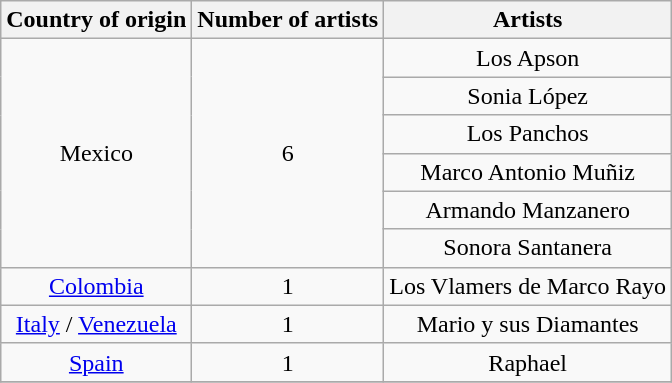<table class="wikitable">
<tr>
<th>Country of origin</th>
<th>Number of artists</th>
<th>Artists</th>
</tr>
<tr>
<td align="center" rowspan="6">Mexico</td>
<td align="center" rowspan="6">6</td>
<td align="center">Los Apson</td>
</tr>
<tr>
<td align="center">Sonia López</td>
</tr>
<tr>
<td align="center">Los Panchos</td>
</tr>
<tr>
<td align="center">Marco Antonio Muñiz</td>
</tr>
<tr>
<td align="center">Armando Manzanero</td>
</tr>
<tr>
<td align="center">Sonora Santanera</td>
</tr>
<tr>
<td align="center"><a href='#'>Colombia</a></td>
<td align="center">1</td>
<td align="center">Los Vlamers de Marco Rayo</td>
</tr>
<tr>
<td align="center"><a href='#'>Italy</a> / <a href='#'>Venezuela</a></td>
<td align="center">1</td>
<td align="center">Mario y sus Diamantes</td>
</tr>
<tr>
<td align="center"><a href='#'>Spain</a></td>
<td align="center">1</td>
<td align="center">Raphael</td>
</tr>
<tr>
</tr>
</table>
